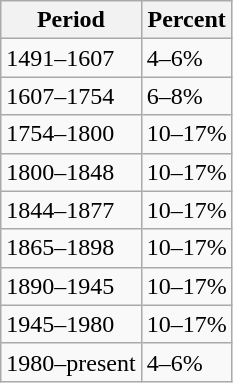<table class="wikitable">
<tr>
<th>Period</th>
<th>Percent</th>
</tr>
<tr>
<td>1491–1607</td>
<td>4–6%</td>
</tr>
<tr>
<td>1607–1754</td>
<td>6–8%</td>
</tr>
<tr>
<td>1754–1800</td>
<td>10–17%</td>
</tr>
<tr>
<td>1800–1848</td>
<td>10–17%</td>
</tr>
<tr>
<td>1844–1877</td>
<td>10–17%</td>
</tr>
<tr>
<td>1865–1898</td>
<td>10–17%</td>
</tr>
<tr>
<td>1890–1945</td>
<td>10–17%</td>
</tr>
<tr>
<td>1945–1980</td>
<td>10–17%</td>
</tr>
<tr>
<td>1980–present</td>
<td>4–6%</td>
</tr>
</table>
